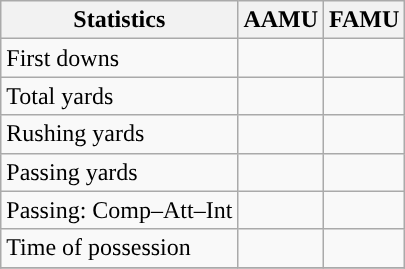<table class="wikitable" style="float: left;">
<tr>
<th>Statistics</th>
<th>AAMU</th>
<th>FAMU</th>
</tr>
<tr>
<td>First downs</td>
<td></td>
<td></td>
</tr>
<tr>
<td>Total yards</td>
<td></td>
<td></td>
</tr>
<tr>
<td>Rushing yards</td>
<td></td>
<td></td>
</tr>
<tr>
<td>Passing yards</td>
<td></td>
<td></td>
</tr>
<tr>
<td>Passing: Comp–Att–Int</td>
<td></td>
<td></td>
</tr>
<tr>
<td>Time of possession</td>
<td></td>
<td></td>
</tr>
<tr>
</tr>
</table>
